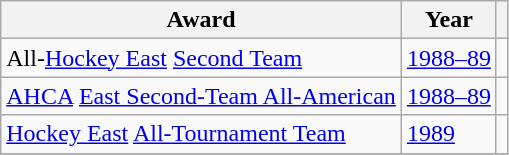<table class="wikitable">
<tr>
<th>Award</th>
<th>Year</th>
<th></th>
</tr>
<tr>
<td>All-<a href='#'>Hockey East</a> <a href='#'>Second Team</a></td>
<td><a href='#'>1988–89</a></td>
<td></td>
</tr>
<tr>
<td><a href='#'>AHCA</a> <a href='#'>East Second-Team All-American</a></td>
<td><a href='#'>1988–89</a></td>
<td></td>
</tr>
<tr>
<td><a href='#'>Hockey East</a> <a href='#'>All-Tournament Team</a></td>
<td><a href='#'>1989</a></td>
<td></td>
</tr>
<tr>
</tr>
</table>
